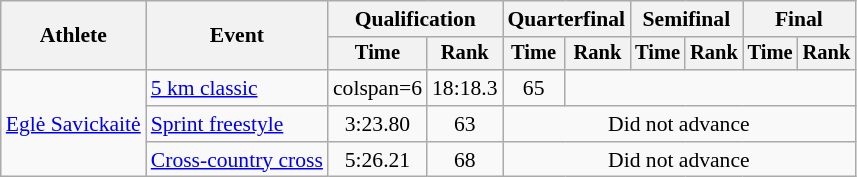<table class="wikitable" style="font-size:90%">
<tr>
<th rowspan="2">Athlete</th>
<th rowspan="2">Event</th>
<th colspan="2">Qualification</th>
<th colspan="2">Quarterfinal</th>
<th colspan="2">Semifinal</th>
<th colspan="2">Final</th>
</tr>
<tr style="font-size:95%">
<th>Time</th>
<th>Rank</th>
<th>Time</th>
<th>Rank</th>
<th>Time</th>
<th>Rank</th>
<th>Time</th>
<th>Rank</th>
</tr>
<tr align=center>
<td align=left rowspan=3><a href='#'>Eglė Savickaitė</a></td>
<td align=left><a href='#'>5 km classic</a></td>
<td>colspan=6 </td>
<td>18:18.3</td>
<td>65</td>
</tr>
<tr align=center>
<td align=left><a href='#'>Sprint freestyle</a></td>
<td>3:23.80</td>
<td>63</td>
<td colspan=6>Did not advance</td>
</tr>
<tr align=center>
<td align=left><a href='#'>Cross-country cross</a></td>
<td>5:26.21</td>
<td>68</td>
<td colspan=6>Did not advance</td>
</tr>
</table>
